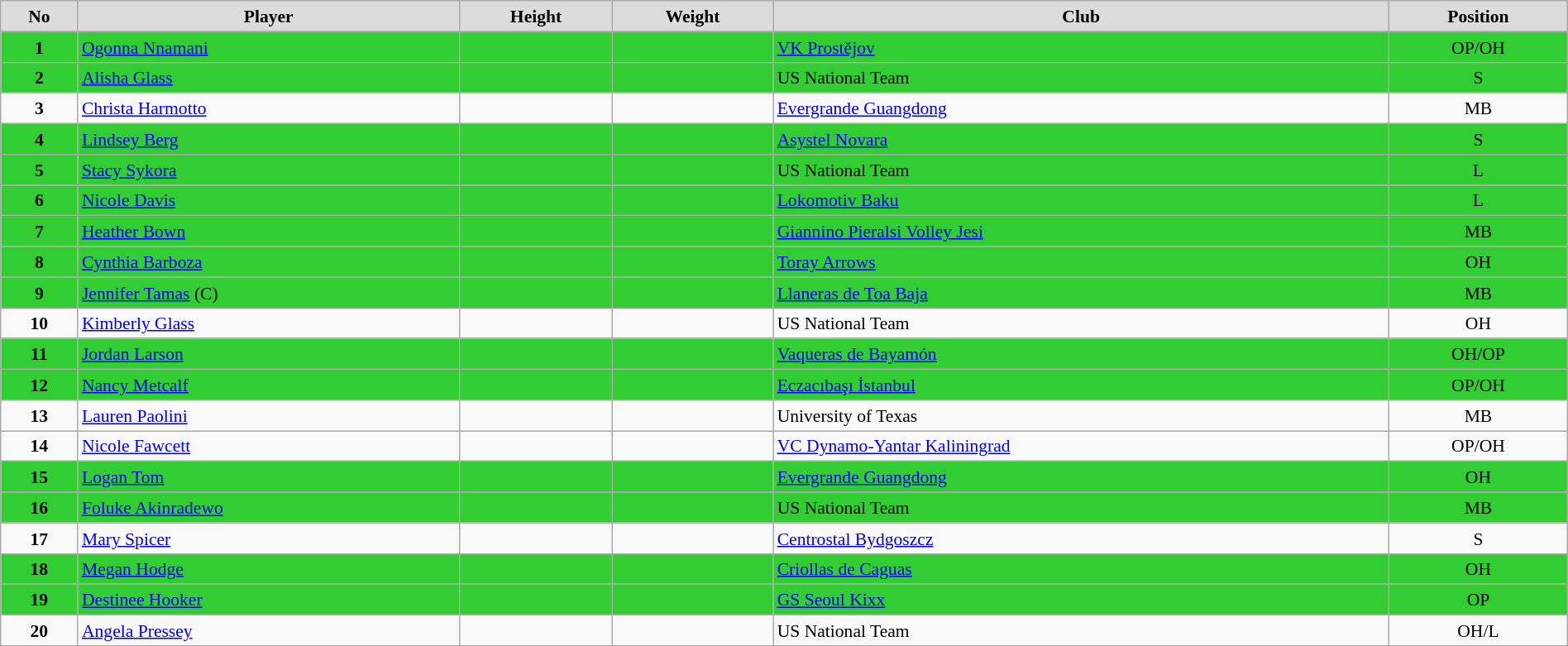<table class="wikitable" style="margin:0.5em auto; font-size:90%; line-height:1.25em;" width=100%>
<tr>
<td bgcolor="#DCDCDC" align="center"><strong>No</strong></td>
<td bgcolor="#DCDCDC" align="center"><strong>Player</strong></td>
<td bgcolor="#DCDCDC" align="center"><strong>Height</strong></td>
<td bgcolor="#DCDCDC" align="center"><strong>Weight</strong></td>
<td bgcolor="#DCDCDC" align="center"><strong>Club</strong></td>
<td bgcolor="#DCDCDC" align="center"><strong>Position</strong></td>
</tr>
<tr>
<td style="background:limegreen;" align="center"><strong>1</strong></td>
<td style="background:limegreen;"><a href='#'>Ogonna Nnamani</a></td>
<td style="background:limegreen;" align="center"></td>
<td style="background:limegreen;" align="center"></td>
<td style="background:limegreen;"> <a href='#'>VK Prostějov</a></td>
<td style="background:limegreen;" align="center">OP/OH</td>
</tr>
<tr>
<td style="background:limegreen;" align="center"><strong>2</strong></td>
<td style="background:limegreen;"><a href='#'>Alisha Glass</a></td>
<td style="background:limegreen;" align="center"></td>
<td style="background:limegreen;" align="center"></td>
<td style="background:limegreen;"> US National Team</td>
<td style="background:limegreen;" align="center">S</td>
</tr>
<tr>
<td align="center"><strong>3</strong></td>
<td><a href='#'>Christa Harmotto</a></td>
<td align="center"></td>
<td align="center"></td>
<td> <a href='#'>Evergrande Guangdong</a></td>
<td align="center">MB</td>
</tr>
<tr>
<td style="background:limegreen;" align="center"><strong>4</strong></td>
<td style="background:limegreen;"><a href='#'>Lindsey Berg</a></td>
<td style="background:limegreen;" align="center"></td>
<td style="background:limegreen;" align="center"></td>
<td style="background:limegreen;"> <a href='#'>Asystel Novara</a></td>
<td style="background:limegreen;" align="center">S</td>
</tr>
<tr>
<td style="background:limegreen;" align="center"><strong>5</strong></td>
<td style="background:limegreen;"><a href='#'>Stacy Sykora</a></td>
<td style="background:limegreen;" align="center"></td>
<td style="background:limegreen;" align="center"></td>
<td style="background:limegreen;"> US National Team</td>
<td style="background:limegreen;" align="center">L</td>
</tr>
<tr>
<td style="background:limegreen;" align="center"><strong>6</strong></td>
<td style="background:limegreen;"><a href='#'>Nicole Davis</a></td>
<td style="background:limegreen;" align="center"></td>
<td style="background:limegreen;" align="center"></td>
<td style="background:limegreen;"> <a href='#'>Lokomotiv Baku</a></td>
<td style="background:limegreen;" align="center">L</td>
</tr>
<tr>
<td style="background:limegreen;" align="center"><strong>7</strong></td>
<td style="background:limegreen;"><a href='#'>Heather Bown</a></td>
<td style="background:limegreen;" align="center"></td>
<td style="background:limegreen;" align="center"></td>
<td style="background:limegreen;"> <a href='#'>Giannino Pieralsi Volley Jesi</a></td>
<td style="background:limegreen;" align="center">MB</td>
</tr>
<tr>
<td style="background:limegreen;" align="center"><strong>8</strong></td>
<td style="background:limegreen;"><a href='#'>Cynthia Barboza</a></td>
<td style="background:limegreen;" align="center"></td>
<td style="background:limegreen;" align="center"></td>
<td style="background:limegreen;"> <a href='#'>Toray Arrows</a></td>
<td style="background:limegreen;" align="center">OH</td>
</tr>
<tr>
<td style="background:limegreen;" align="center"><strong>9</strong></td>
<td style="background:limegreen;"><a href='#'>Jennifer Tamas</a> (C)</td>
<td style="background:limegreen;" align="center"></td>
<td style="background:limegreen;" align="center"></td>
<td style="background:limegreen;"> <a href='#'>Llaneras de Toa Baja</a></td>
<td style="background:limegreen;" align="center">MB</td>
</tr>
<tr>
<td align="center"><strong>10</strong></td>
<td><a href='#'>Kimberly Glass</a></td>
<td align="center"></td>
<td align="center"></td>
<td> US National Team</td>
<td align="center">OH</td>
</tr>
<tr>
<td style="background:limegreen;" align="center"><strong>11</strong></td>
<td style="background:limegreen;"><a href='#'>Jordan Larson</a></td>
<td style="background:limegreen;" align="center"></td>
<td style="background:limegreen;" align="center"></td>
<td style="background:limegreen;"> <a href='#'>Vaqueras de Bayamón</a></td>
<td style="background:limegreen;" align="center">OH/OP</td>
</tr>
<tr>
<td style="background:limegreen;" align="center"><strong>12</strong></td>
<td style="background:limegreen;"><a href='#'>Nancy Metcalf</a></td>
<td style="background:limegreen;" align="center"></td>
<td style="background:limegreen;" align="center"></td>
<td style="background:limegreen;"> <a href='#'>Eczacıbaşı İstanbul</a></td>
<td style="background:limegreen;" align="center">OP/OH</td>
</tr>
<tr>
<td align="center"><strong>13</strong></td>
<td><a href='#'>Lauren Paolini</a></td>
<td align="center"></td>
<td align="center"></td>
<td> University of Texas</td>
<td align="center">MB</td>
</tr>
<tr>
<td align="center"><strong>14</strong></td>
<td><a href='#'>Nicole Fawcett</a></td>
<td align="center"></td>
<td align="center"></td>
<td> <a href='#'>VC Dynamo-Yantar Kaliningrad</a></td>
<td align="center">OP/OH</td>
</tr>
<tr>
<td style="background:limegreen;" align="center"><strong>15</strong></td>
<td style="background:limegreen;"><a href='#'>Logan Tom</a></td>
<td style="background:limegreen;" align="center"></td>
<td style="background:limegreen;" align="center"></td>
<td style="background:limegreen;"> <a href='#'>Evergrande Guangdong</a></td>
<td style="background:limegreen;" align="center">OH</td>
</tr>
<tr>
<td style="background:limegreen;" align="center"><strong>16</strong></td>
<td style="background:limegreen;"><a href='#'>Foluke Akinradewo</a></td>
<td style="background:limegreen;" align="center"></td>
<td style="background:limegreen;" align="center"></td>
<td style="background:limegreen;"> US National Team</td>
<td style="background:limegreen;" align="center">MB</td>
</tr>
<tr>
<td align="center"><strong>17</strong></td>
<td><a href='#'>Mary Spicer</a></td>
<td align="center"></td>
<td align="center"></td>
<td> <a href='#'>Centrostal Bydgoszcz</a></td>
<td align="center">S</td>
</tr>
<tr>
<td style="background:limegreen;" align="center"><strong>18</strong></td>
<td style="background:limegreen;"><a href='#'>Megan Hodge</a></td>
<td style="background:limegreen;" align="center"></td>
<td style="background:limegreen;" align="center"></td>
<td style="background:limegreen;"> <a href='#'>Criollas de Caguas</a></td>
<td style="background:limegreen;" align="center">OH</td>
</tr>
<tr>
<td style="background:limegreen;" align="center"><strong>19</strong></td>
<td style="background:limegreen;"><a href='#'>Destinee Hooker</a></td>
<td style="background:limegreen;" align="center"></td>
<td style="background:limegreen;" align="center"></td>
<td style="background:limegreen;"> <a href='#'>GS Seoul Kixx</a></td>
<td style="background:limegreen;" align="center">OP</td>
</tr>
<tr>
<td align="center"><strong>20</strong></td>
<td><a href='#'>Angela Pressey</a></td>
<td align="center"></td>
<td align="center"></td>
<td> US National Team</td>
<td align="center">OH/L</td>
</tr>
</table>
